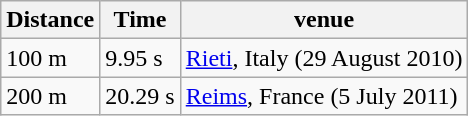<table class="wikitable">
<tr>
<th>Distance</th>
<th>Time</th>
<th>venue</th>
</tr>
<tr>
<td>100 m</td>
<td>9.95 s</td>
<td><a href='#'>Rieti</a>, Italy (29 August 2010)</td>
</tr>
<tr>
<td>200 m</td>
<td>20.29 s</td>
<td><a href='#'>Reims</a>, France (5 July 2011)</td>
</tr>
</table>
